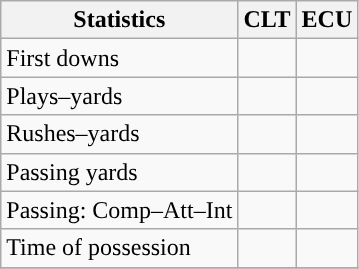<table class="wikitable" style="float: left;">
<tr>
<th>Statistics</th>
<th>CLT</th>
<th>ECU</th>
</tr>
<tr>
<td>First downs</td>
<td></td>
<td></td>
</tr>
<tr>
<td>Plays–yards</td>
<td></td>
<td></td>
</tr>
<tr>
<td>Rushes–yards</td>
<td></td>
<td></td>
</tr>
<tr>
<td>Passing yards</td>
<td></td>
<td></td>
</tr>
<tr>
<td>Passing: Comp–Att–Int</td>
<td></td>
<td></td>
</tr>
<tr>
<td>Time of possession</td>
<td></td>
<td></td>
</tr>
<tr>
</tr>
</table>
